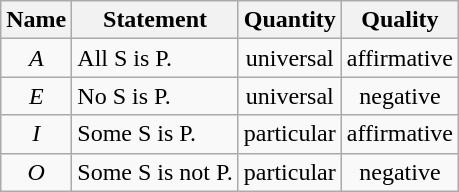<table class="wikitable w">
<tr>
<th>Name</th>
<th>Statement</th>
<th>Quantity</th>
<th>Quality</th>
</tr>
<tr>
<td align="center"><em>A</em></td>
<td>All S is P.</td>
<td align="center">universal</td>
<td align="center">affirmative</td>
</tr>
<tr>
<td align="center"><em>E</em></td>
<td>No S is P.</td>
<td align="center">universal</td>
<td align="center">negative</td>
</tr>
<tr>
<td align="center"><em>I</em></td>
<td>Some S is P.</td>
<td align="center">particular</td>
<td align="center">affirmative</td>
</tr>
<tr>
<td align="center"><em>O</em></td>
<td>Some S is not P.</td>
<td align="center">particular</td>
<td align="center">negative</td>
</tr>
</table>
